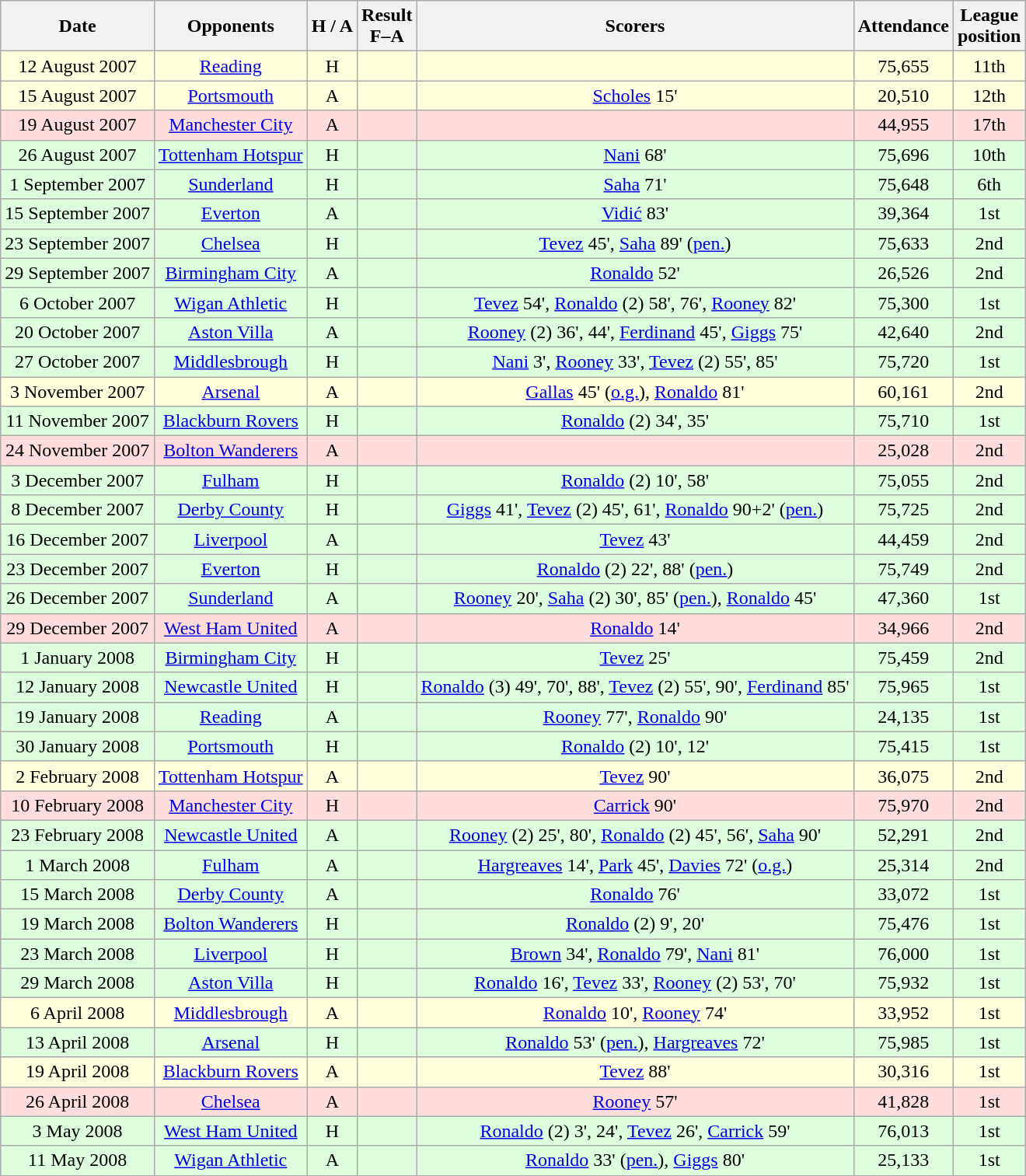<table class="wikitable" style="text-align:center">
<tr>
<th>Date</th>
<th>Opponents</th>
<th>H / A</th>
<th>Result<br>F–A</th>
<th>Scorers</th>
<th>Attendance</th>
<th>League<br>position</th>
</tr>
<tr bgcolor="#ffffdd">
<td>12 August 2007</td>
<td><a href='#'>Reading</a></td>
<td>H</td>
<td></td>
<td></td>
<td>75,655</td>
<td>11th</td>
</tr>
<tr bgcolor="#ffffdd">
<td>15 August 2007</td>
<td><a href='#'>Portsmouth</a></td>
<td>A</td>
<td></td>
<td><a href='#'>Scholes</a> 15'</td>
<td>20,510</td>
<td>12th</td>
</tr>
<tr bgcolor="#ffdddd">
<td>19 August 2007</td>
<td><a href='#'>Manchester City</a></td>
<td>A</td>
<td></td>
<td></td>
<td>44,955</td>
<td>17th</td>
</tr>
<tr bgcolor="#ddffdd">
<td>26 August 2007</td>
<td><a href='#'>Tottenham Hotspur</a></td>
<td>H</td>
<td></td>
<td><a href='#'>Nani</a> 68'</td>
<td>75,696</td>
<td>10th</td>
</tr>
<tr bgcolor="#ddffdd">
<td>1 September 2007</td>
<td><a href='#'>Sunderland</a></td>
<td>H</td>
<td></td>
<td><a href='#'>Saha</a> 71'</td>
<td>75,648</td>
<td>6th</td>
</tr>
<tr bgcolor="#ddffdd">
<td>15 September 2007</td>
<td><a href='#'>Everton</a></td>
<td>A</td>
<td></td>
<td><a href='#'>Vidić</a> 83'</td>
<td>39,364</td>
<td>1st</td>
</tr>
<tr bgcolor="#ddffdd">
<td>23 September 2007</td>
<td><a href='#'>Chelsea</a></td>
<td>H</td>
<td></td>
<td><a href='#'>Tevez</a> 45', <a href='#'>Saha</a> 89' (<a href='#'>pen.</a>)</td>
<td>75,633</td>
<td>2nd</td>
</tr>
<tr bgcolor="#ddffdd">
<td>29 September 2007</td>
<td><a href='#'>Birmingham City</a></td>
<td>A</td>
<td></td>
<td><a href='#'>Ronaldo</a> 52'</td>
<td>26,526</td>
<td>2nd</td>
</tr>
<tr bgcolor="#ddffdd">
<td>6 October 2007</td>
<td><a href='#'>Wigan Athletic</a></td>
<td>H</td>
<td></td>
<td><a href='#'>Tevez</a> 54', <a href='#'>Ronaldo</a> (2) 58', 76', <a href='#'>Rooney</a> 82'</td>
<td>75,300</td>
<td>1st</td>
</tr>
<tr bgcolor="#ddffdd">
<td>20 October 2007</td>
<td><a href='#'>Aston Villa</a></td>
<td>A</td>
<td></td>
<td><a href='#'>Rooney</a> (2) 36', 44', <a href='#'>Ferdinand</a> 45', <a href='#'>Giggs</a> 75'</td>
<td>42,640</td>
<td>2nd</td>
</tr>
<tr bgcolor="#ddffdd">
<td>27 October 2007</td>
<td><a href='#'>Middlesbrough</a></td>
<td>H</td>
<td></td>
<td><a href='#'>Nani</a> 3', <a href='#'>Rooney</a> 33', <a href='#'>Tevez</a> (2) 55', 85'</td>
<td>75,720</td>
<td>1st</td>
</tr>
<tr bgcolor="#ffffdd">
<td>3 November 2007</td>
<td><a href='#'>Arsenal</a></td>
<td>A</td>
<td></td>
<td><a href='#'>Gallas</a> 45' (<a href='#'>o.g.</a>), <a href='#'>Ronaldo</a> 81'</td>
<td>60,161</td>
<td>2nd</td>
</tr>
<tr bgcolor="#ddffdd">
<td>11 November 2007</td>
<td><a href='#'>Blackburn Rovers</a></td>
<td>H</td>
<td></td>
<td><a href='#'>Ronaldo</a> (2) 34', 35'</td>
<td>75,710</td>
<td>1st</td>
</tr>
<tr bgcolor="#ffdddd">
<td>24 November 2007</td>
<td><a href='#'>Bolton Wanderers</a></td>
<td>A</td>
<td></td>
<td></td>
<td>25,028</td>
<td>2nd</td>
</tr>
<tr bgcolor="#ddffdd">
<td>3 December 2007</td>
<td><a href='#'>Fulham</a></td>
<td>H</td>
<td></td>
<td><a href='#'>Ronaldo</a> (2) 10', 58'</td>
<td>75,055</td>
<td>2nd</td>
</tr>
<tr bgcolor="#ddffdd">
<td>8 December 2007</td>
<td><a href='#'>Derby County</a></td>
<td>H</td>
<td></td>
<td><a href='#'>Giggs</a> 41', <a href='#'>Tevez</a> (2) 45', 61', <a href='#'>Ronaldo</a> 90+2' (<a href='#'>pen.</a>)</td>
<td>75,725</td>
<td>2nd</td>
</tr>
<tr bgcolor="#ddffdd">
<td>16 December 2007</td>
<td><a href='#'>Liverpool</a></td>
<td>A</td>
<td></td>
<td><a href='#'>Tevez</a> 43'</td>
<td>44,459</td>
<td>2nd</td>
</tr>
<tr bgcolor="#ddffdd">
<td>23 December 2007</td>
<td><a href='#'>Everton</a></td>
<td>H</td>
<td></td>
<td><a href='#'>Ronaldo</a> (2) 22', 88' (<a href='#'>pen.</a>)</td>
<td>75,749</td>
<td>2nd</td>
</tr>
<tr bgcolor="#ddffdd">
<td>26 December 2007</td>
<td><a href='#'>Sunderland</a></td>
<td>A</td>
<td></td>
<td><a href='#'>Rooney</a> 20', <a href='#'>Saha</a> (2) 30', 85' (<a href='#'>pen.</a>), <a href='#'>Ronaldo</a> 45'</td>
<td>47,360</td>
<td>1st</td>
</tr>
<tr bgcolor="#ffdddd">
<td>29 December 2007</td>
<td><a href='#'>West Ham United</a></td>
<td>A</td>
<td></td>
<td><a href='#'>Ronaldo</a> 14'</td>
<td>34,966</td>
<td>2nd</td>
</tr>
<tr bgcolor="#ddffdd">
<td>1 January 2008</td>
<td><a href='#'>Birmingham City</a></td>
<td>H</td>
<td></td>
<td><a href='#'>Tevez</a> 25'</td>
<td>75,459</td>
<td>2nd</td>
</tr>
<tr bgcolor="#ddffdd">
<td>12 January 2008</td>
<td><a href='#'>Newcastle United</a></td>
<td>H</td>
<td></td>
<td><a href='#'>Ronaldo</a> (3) 49', 70', 88', <a href='#'>Tevez</a> (2) 55', 90', <a href='#'>Ferdinand</a> 85'</td>
<td>75,965</td>
<td>1st</td>
</tr>
<tr bgcolor="#ddffdd">
<td>19 January 2008</td>
<td><a href='#'>Reading</a></td>
<td>A</td>
<td></td>
<td><a href='#'>Rooney</a> 77', <a href='#'>Ronaldo</a> 90'</td>
<td>24,135</td>
<td>1st</td>
</tr>
<tr bgcolor="#ddffdd">
<td>30 January 2008</td>
<td><a href='#'>Portsmouth</a></td>
<td>H</td>
<td></td>
<td><a href='#'>Ronaldo</a> (2) 10', 12'</td>
<td>75,415</td>
<td>1st</td>
</tr>
<tr bgcolor="#ffffdd">
<td>2 February 2008</td>
<td><a href='#'>Tottenham Hotspur</a></td>
<td>A</td>
<td></td>
<td><a href='#'>Tevez</a> 90'</td>
<td>36,075</td>
<td>2nd</td>
</tr>
<tr bgcolor="#ffdddd">
<td>10 February 2008</td>
<td><a href='#'>Manchester City</a></td>
<td>H</td>
<td></td>
<td><a href='#'>Carrick</a> 90'</td>
<td>75,970</td>
<td>2nd</td>
</tr>
<tr bgcolor="#ddffdd">
<td>23 February 2008</td>
<td><a href='#'>Newcastle United</a></td>
<td>A</td>
<td></td>
<td><a href='#'>Rooney</a> (2) 25', 80', <a href='#'>Ronaldo</a> (2) 45', 56', <a href='#'>Saha</a> 90'</td>
<td>52,291</td>
<td>2nd</td>
</tr>
<tr bgcolor="#ddffdd">
<td>1 March 2008</td>
<td><a href='#'>Fulham</a></td>
<td>A</td>
<td></td>
<td><a href='#'>Hargreaves</a> 14', <a href='#'>Park</a> 45', <a href='#'>Davies</a> 72' (<a href='#'>o.g.</a>)</td>
<td>25,314</td>
<td>2nd</td>
</tr>
<tr bgcolor="#ddffdd">
<td>15 March 2008</td>
<td><a href='#'>Derby County</a></td>
<td>A</td>
<td></td>
<td><a href='#'>Ronaldo</a> 76'</td>
<td>33,072</td>
<td>1st</td>
</tr>
<tr bgcolor="#ddffdd">
<td>19 March 2008</td>
<td><a href='#'>Bolton Wanderers</a></td>
<td>H</td>
<td></td>
<td><a href='#'>Ronaldo</a> (2) 9', 20'</td>
<td>75,476</td>
<td>1st</td>
</tr>
<tr bgcolor="#ddffdd">
<td>23 March 2008</td>
<td><a href='#'>Liverpool</a></td>
<td>H</td>
<td></td>
<td><a href='#'>Brown</a> 34', <a href='#'>Ronaldo</a> 79', <a href='#'>Nani</a> 81'</td>
<td>76,000</td>
<td>1st</td>
</tr>
<tr bgcolor="#ddffdd">
<td>29 March 2008</td>
<td><a href='#'>Aston Villa</a></td>
<td>H</td>
<td></td>
<td><a href='#'>Ronaldo</a> 16', <a href='#'>Tevez</a> 33', <a href='#'>Rooney</a> (2) 53', 70'</td>
<td>75,932</td>
<td>1st</td>
</tr>
<tr bgcolor="#ffffdd">
<td>6 April 2008</td>
<td><a href='#'>Middlesbrough</a></td>
<td>A</td>
<td></td>
<td><a href='#'>Ronaldo</a> 10', <a href='#'>Rooney</a> 74'</td>
<td>33,952</td>
<td>1st</td>
</tr>
<tr bgcolor="#ddffdd">
<td>13 April 2008</td>
<td><a href='#'>Arsenal</a></td>
<td>H</td>
<td></td>
<td><a href='#'>Ronaldo</a> 53' (<a href='#'>pen.</a>), <a href='#'>Hargreaves</a> 72'</td>
<td>75,985</td>
<td>1st</td>
</tr>
<tr bgcolor="#ffffdd">
<td>19 April 2008</td>
<td><a href='#'>Blackburn Rovers</a></td>
<td>A</td>
<td></td>
<td><a href='#'>Tevez</a> 88'</td>
<td>30,316</td>
<td>1st</td>
</tr>
<tr bgcolor="#ffdddd">
<td>26 April 2008</td>
<td><a href='#'>Chelsea</a></td>
<td>A</td>
<td></td>
<td><a href='#'>Rooney</a> 57'</td>
<td>41,828</td>
<td>1st</td>
</tr>
<tr bgcolor="#ddffdd">
<td>3 May 2008</td>
<td><a href='#'>West Ham United</a></td>
<td>H</td>
<td></td>
<td><a href='#'>Ronaldo</a> (2) 3', 24', <a href='#'>Tevez</a> 26', <a href='#'>Carrick</a> 59'</td>
<td>76,013</td>
<td>1st</td>
</tr>
<tr bgcolor="#ddffdd">
<td>11 May 2008</td>
<td><a href='#'>Wigan Athletic</a></td>
<td>A</td>
<td></td>
<td><a href='#'>Ronaldo</a> 33' (<a href='#'>pen.</a>), <a href='#'>Giggs</a> 80'</td>
<td>25,133</td>
<td>1st</td>
</tr>
</table>
